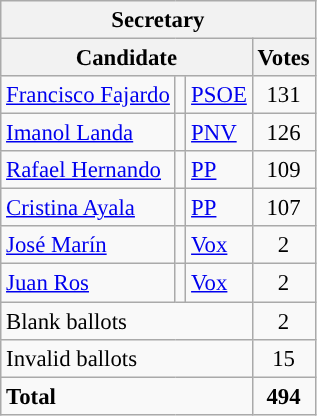<table class="wikitable" style="font-size:95%; text-align:center;">
<tr>
<th colspan="4">Secretary</th>
</tr>
<tr>
<th colspan="3">Candidate</th>
<th>Votes</th>
</tr>
<tr>
<td align="left"> <a href='#'>Francisco Fajardo</a></td>
<td style="background:"></td>
<td align="left"><a href='#'>PSOE</a></td>
<td>131</td>
</tr>
<tr>
<td align="left"> <a href='#'>Imanol Landa</a></td>
<td style="background:"></td>
<td align="left"><a href='#'>PNV</a></td>
<td>126</td>
</tr>
<tr>
<td align="left"> <a href='#'>Rafael Hernando</a></td>
<td style="background:"></td>
<td align="left"><a href='#'>PP</a></td>
<td>109</td>
</tr>
<tr>
<td align="left"> <a href='#'>Cristina Ayala</a></td>
<td style="background:"></td>
<td align="left"><a href='#'>PP</a></td>
<td>107</td>
</tr>
<tr>
<td align="left"> <a href='#'>José Marín</a></td>
<td style="background:"></td>
<td align="left"><a href='#'>Vox</a></td>
<td>2</td>
</tr>
<tr>
<td align="left"> <a href='#'>Juan Ros</a></td>
<td style="background:"></td>
<td align="left"><a href='#'>Vox</a></td>
<td>2</td>
</tr>
<tr>
<td align=left colspan="3">Blank ballots</td>
<td>2</td>
</tr>
<tr>
<td align=left colspan="3">Invalid ballots</td>
<td>15</td>
</tr>
<tr style="font-weight:bold">
<td align=left colspan="3">Total</td>
<td>494</td>
</tr>
</table>
